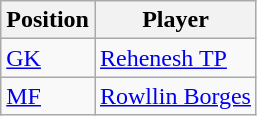<table class="wikitable sortable">
<tr>
<th>Position</th>
<th>Player</th>
</tr>
<tr>
<td><a href='#'>GK</a></td>
<td> <a href='#'>Rehenesh TP</a></td>
</tr>
<tr>
<td><a href='#'>MF</a></td>
<td> <a href='#'>Rowllin Borges</a></td>
</tr>
</table>
